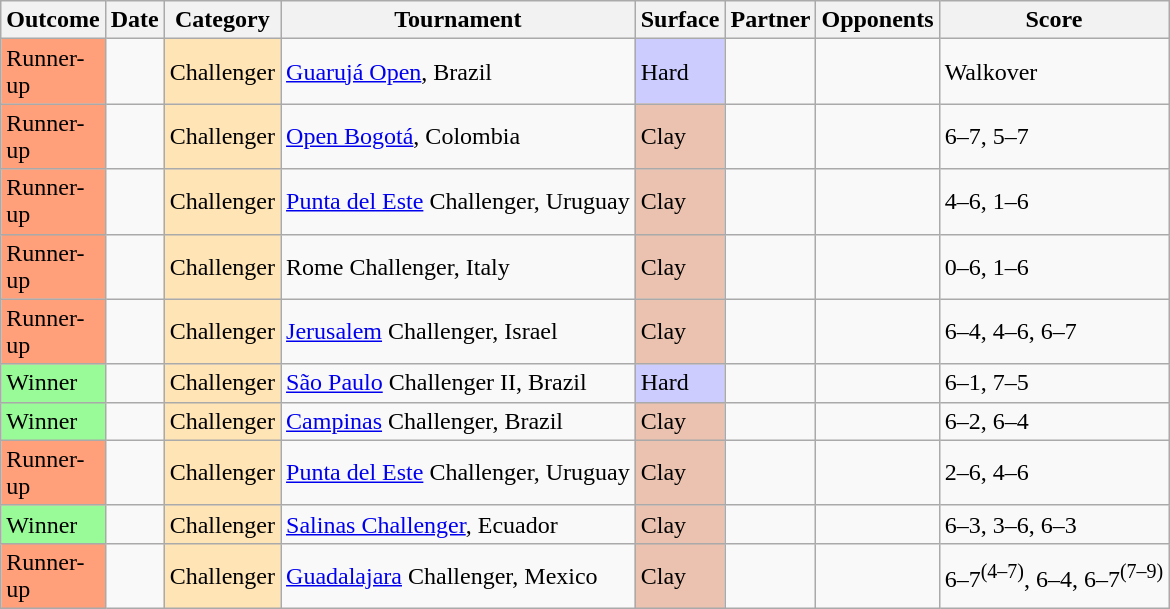<table class="sortable wikitable">
<tr>
<th scope="col" style="width:40px;">Outcome</th>
<th scope="col">Date</th>
<th scope="col">Category</th>
<th scope="col">Tournament</th>
<th scope="col">Surface</th>
<th scope="col">Partner</th>
<th scope="col">Opponents</th>
<th scope="col" class="unsortable">Score</th>
</tr>
<tr>
<td bgcolor=FFA07A>Runner-up</td>
<td></td>
<td style="background:moccasin;">Challenger</td>
<td><a href='#'>Guarujá Open</a>, Brazil</td>
<td style="background:#ccf;">Hard</td>
<td></td>
<td><br></td>
<td>Walkover</td>
</tr>
<tr>
<td bgcolor=FFA07A>Runner-up</td>
<td></td>
<td style="background:moccasin;">Challenger</td>
<td><a href='#'>Open Bogotá</a>, Colombia</td>
<td bgcolor=EBC2AF>Clay</td>
<td></td>
<td><br></td>
<td>6–7, 5–7</td>
</tr>
<tr>
<td bgcolor=FFA07A>Runner-up</td>
<td></td>
<td style="background:moccasin;">Challenger</td>
<td><a href='#'>Punta del Este</a> Challenger, Uruguay</td>
<td bgcolor=EBC2AF>Clay</td>
<td></td>
<td><br></td>
<td>4–6, 1–6</td>
</tr>
<tr>
<td bgcolor=FFA07A>Runner-up</td>
<td></td>
<td style="background:moccasin;">Challenger</td>
<td>Rome Challenger, Italy</td>
<td bgcolor=EBC2AF>Clay</td>
<td></td>
<td><br></td>
<td>0–6, 1–6</td>
</tr>
<tr>
<td bgcolor=FFA07A>Runner-up</td>
<td></td>
<td style="background:moccasin;">Challenger</td>
<td><a href='#'>Jerusalem</a> Challenger, Israel</td>
<td bgcolor=EBC2AF>Clay</td>
<td></td>
<td><br></td>
<td>6–4, 4–6, 6–7</td>
</tr>
<tr>
<td bgcolor=98FB98>Winner</td>
<td></td>
<td style="background:moccasin;">Challenger</td>
<td><a href='#'>São Paulo</a> Challenger II, Brazil</td>
<td style="background:#ccf;">Hard</td>
<td></td>
<td><br></td>
<td>6–1, 7–5</td>
</tr>
<tr>
<td bgcolor=98FB98>Winner</td>
<td></td>
<td style="background:moccasin;">Challenger</td>
<td><a href='#'>Campinas</a> Challenger, Brazil</td>
<td bgcolor=EBC2AF>Clay</td>
<td></td>
<td><br></td>
<td>6–2, 6–4</td>
</tr>
<tr>
<td bgcolor=FFA07A>Runner-up</td>
<td></td>
<td style="background:moccasin;">Challenger</td>
<td><a href='#'>Punta del Este</a> Challenger, Uruguay</td>
<td bgcolor=EBC2AF>Clay</td>
<td></td>
<td><br></td>
<td>2–6, 4–6</td>
</tr>
<tr>
<td bgcolor=98FB98>Winner</td>
<td></td>
<td style="background:moccasin;">Challenger</td>
<td><a href='#'>Salinas Challenger</a>, Ecuador</td>
<td bgcolor=EBC2AF>Clay</td>
<td></td>
<td><br></td>
<td>6–3, 3–6, 6–3</td>
</tr>
<tr>
<td bgcolor=FFA07A>Runner-up</td>
<td></td>
<td style="background:moccasin;">Challenger</td>
<td><a href='#'>Guadalajara</a> Challenger, Mexico</td>
<td bgcolor=EBC2AF>Clay</td>
<td></td>
<td><br></td>
<td>6–7<sup>(4–7)</sup>, 6–4, 6–7<sup>(7–9)</sup></td>
</tr>
</table>
